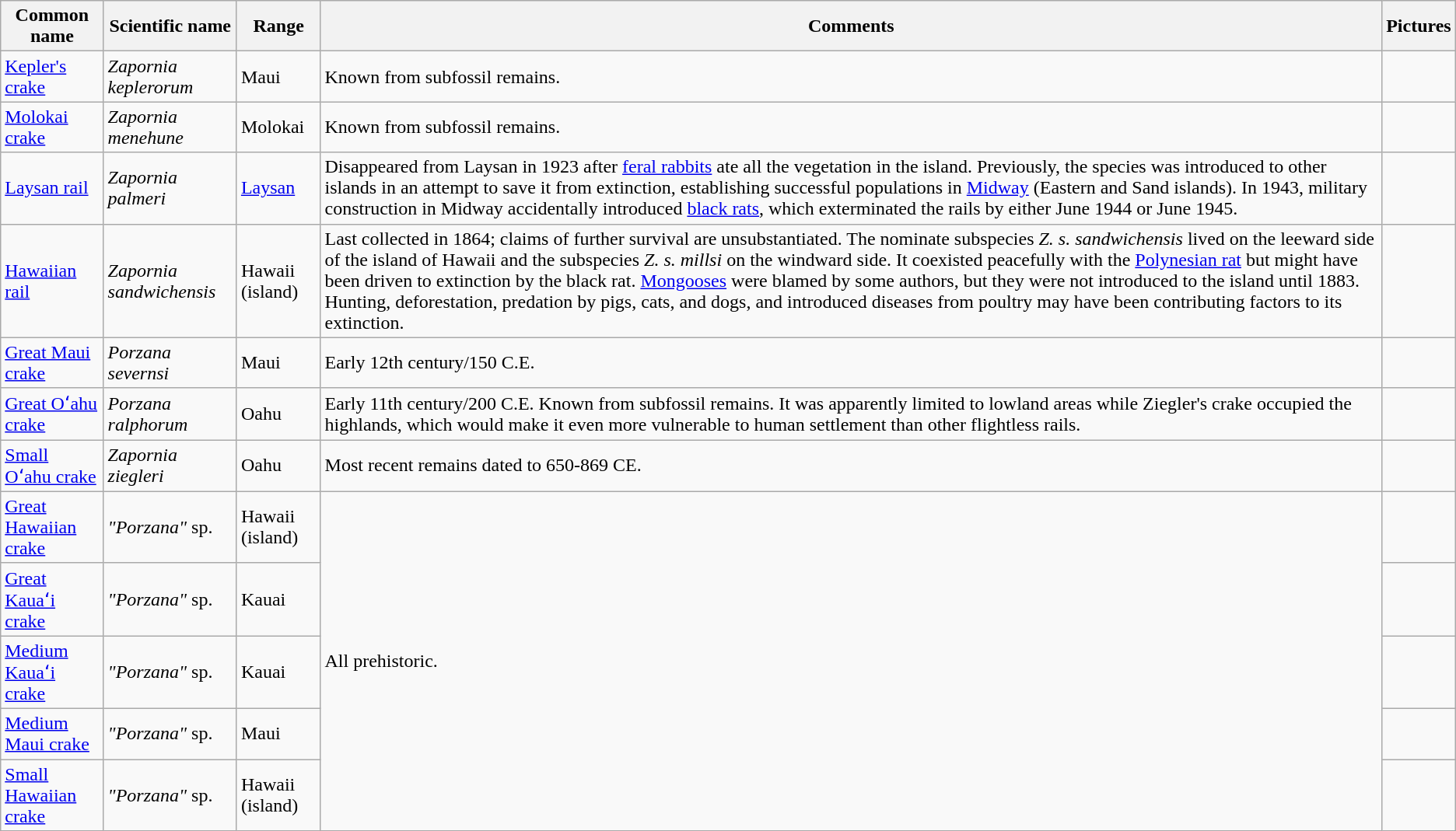<table class="wikitable">
<tr>
<th>Common name</th>
<th>Scientific name</th>
<th>Range</th>
<th class="unsortable">Comments</th>
<th class="unsortable">Pictures</th>
</tr>
<tr>
<td><a href='#'>Kepler's crake</a></td>
<td><em>Zapornia keplerorum</em></td>
<td>Maui</td>
<td>Known from subfossil remains.</td>
</tr>
<tr>
<td><a href='#'>Molokai crake</a></td>
<td><em>Zapornia menehune</em></td>
<td>Molokai</td>
<td>Known from subfossil remains.</td>
<td></td>
</tr>
<tr>
<td><a href='#'>Laysan rail</a></td>
<td><em>Zapornia palmeri</em></td>
<td><a href='#'>Laysan</a></td>
<td>Disappeared from Laysan in 1923 after <a href='#'>feral rabbits</a> ate all the vegetation in the island. Previously, the species was introduced to other islands in an attempt to save it from extinction, establishing successful populations in <a href='#'>Midway</a> (Eastern and Sand islands). In 1943, military construction in Midway accidentally introduced <a href='#'>black rats</a>, which exterminated the rails by either June 1944 or June 1945.</td>
<td></td>
</tr>
<tr>
<td><a href='#'>Hawaiian rail</a></td>
<td><em>Zapornia sandwichensis</em></td>
<td>Hawaii (island)</td>
<td>Last collected in 1864; claims of further survival are unsubstantiated. The nominate subspecies <em>Z. s. sandwichensis</em> lived on the leeward side of the island of Hawaii and the subspecies <em>Z. s. millsi</em> on the windward side. It coexisted peacefully with the <a href='#'>Polynesian rat</a> but might have been driven to extinction by the black rat. <a href='#'>Mongooses</a> were blamed by some authors, but they were not introduced to the island until 1883. Hunting, deforestation, predation by pigs, cats, and dogs, and introduced diseases from poultry may have been contributing factors to its extinction.</td>
<td></td>
</tr>
<tr>
<td><a href='#'>Great Maui crake</a></td>
<td><em>Porzana severnsi</em></td>
<td>Maui</td>
<td>Early 12th century/150 C.E.</td>
<td></td>
</tr>
<tr>
<td><a href='#'>Great Oʻahu crake</a></td>
<td><em>Porzana ralphorum</em></td>
<td>Oahu</td>
<td>Early 11th century/200 C.E. Known from subfossil remains. It was apparently limited to lowland areas while Ziegler's crake occupied the highlands, which would make it even more vulnerable to human settlement than other flightless rails.</td>
<td></td>
</tr>
<tr>
<td><a href='#'>Small Oʻahu crake</a></td>
<td><em>Zapornia ziegleri</em></td>
<td>Oahu</td>
<td>Most recent remains dated to 650-869 CE.</td>
<td></td>
</tr>
<tr>
<td><a href='#'>Great Hawaiian crake</a></td>
<td><em>"Porzana"</em> sp.</td>
<td>Hawaii (island)</td>
<td rowspan="5">All prehistoric.</td>
<td></td>
</tr>
<tr>
<td><a href='#'>Great Kauaʻi crake</a></td>
<td><em>"Porzana"</em> sp.</td>
<td>Kauai</td>
<td></td>
</tr>
<tr>
<td><a href='#'>Medium Kauaʻi crake</a></td>
<td><em>"Porzana"</em> sp.</td>
<td>Kauai</td>
<td></td>
</tr>
<tr>
<td><a href='#'>Medium Maui crake</a></td>
<td><em>"Porzana"</em> sp.</td>
<td>Maui</td>
<td></td>
</tr>
<tr>
<td><a href='#'>Small Hawaiian crake</a></td>
<td><em>"Porzana"</em> sp.</td>
<td>Hawaii (island)</td>
<td></td>
</tr>
</table>
